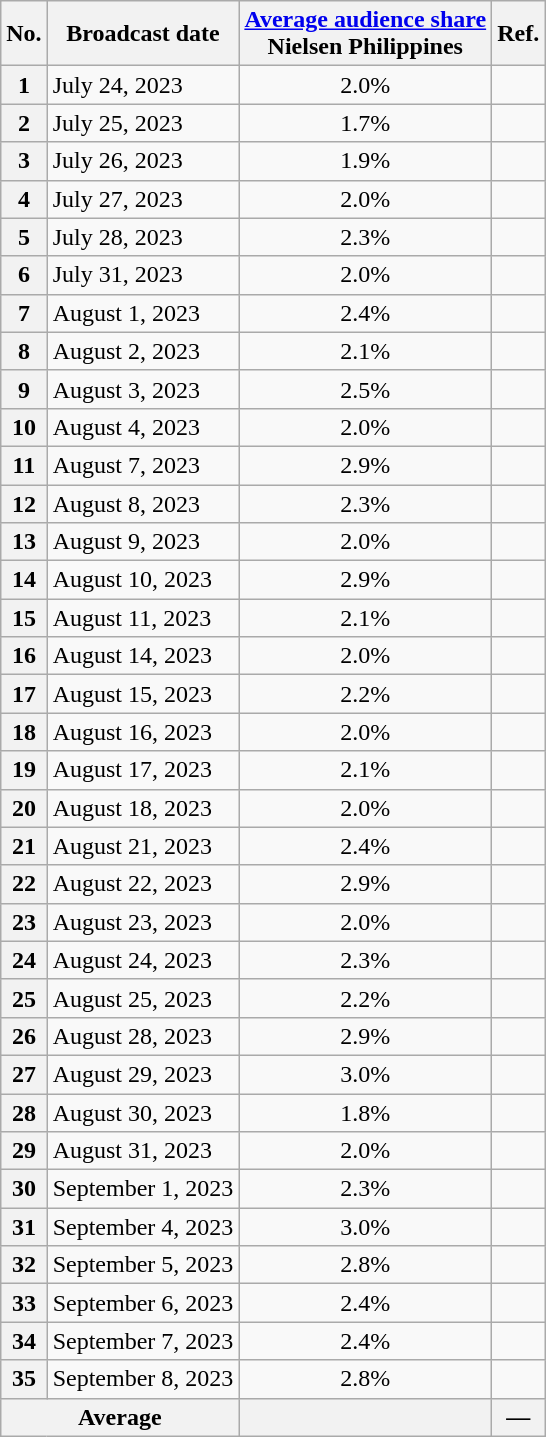<table class="wikitable">
<tr>
<th>No.</th>
<th>Broadcast date</th>
<th><a href='#'>Average audience share</a><br>Nielsen Philippines</th>
<th>Ref.</th>
</tr>
<tr>
<th>1</th>
<td>July 24, 2023</td>
<td style="text-align: center;">2.0%</td>
<td style="text-align: center;"></td>
</tr>
<tr>
<th>2</th>
<td>July 25, 2023</td>
<td style="text-align: center;">1.7%</td>
<td style="text-align: center;"></td>
</tr>
<tr>
<th>3</th>
<td>July 26, 2023</td>
<td style="text-align: center;">1.9%</td>
<td style="text-align: center;"></td>
</tr>
<tr>
<th>4</th>
<td>July 27, 2023</td>
<td style="text-align: center;">2.0%</td>
<td style="text-align: center;"></td>
</tr>
<tr>
<th>5</th>
<td>July 28, 2023</td>
<td style="text-align: center;">2.3%</td>
<td style="text-align: center;"></td>
</tr>
<tr>
<th>6</th>
<td>July 31, 2023</td>
<td style="text-align: center;">2.0%</td>
<td style="text-align: center;"></td>
</tr>
<tr>
<th>7</th>
<td>August 1, 2023</td>
<td style="text-align: center;">2.4%</td>
<td style="text-align: center;"></td>
</tr>
<tr>
<th>8</th>
<td>August 2, 2023</td>
<td style="text-align: center;">2.1%</td>
<td style="text-align: center;"></td>
</tr>
<tr>
<th>9</th>
<td>August 3, 2023</td>
<td style="text-align: center;">2.5%</td>
<td style="text-align: center;"></td>
</tr>
<tr>
<th>10</th>
<td>August 4, 2023</td>
<td style="text-align: center;">2.0%</td>
<td style="text-align: center;"></td>
</tr>
<tr>
<th>11</th>
<td>August 7, 2023</td>
<td style="text-align: center;">2.9%</td>
<td style="text-align: center;"></td>
</tr>
<tr>
<th>12</th>
<td>August 8, 2023</td>
<td style="text-align: center;">2.3%</td>
<td style="text-align: center;"></td>
</tr>
<tr>
<th>13</th>
<td>August 9, 2023</td>
<td style="text-align: center;">2.0%</td>
<td style="text-align: center;"></td>
</tr>
<tr>
<th>14</th>
<td>August 10, 2023</td>
<td style="text-align: center;">2.9%</td>
<td style="text-align: center;"></td>
</tr>
<tr>
<th>15</th>
<td>August 11, 2023</td>
<td style="text-align: center;">2.1%</td>
<td style="text-align: center;"></td>
</tr>
<tr>
<th>16</th>
<td>August 14, 2023</td>
<td style="text-align: center;">2.0%</td>
<td style="text-align: center;"></td>
</tr>
<tr>
<th>17</th>
<td>August 15, 2023</td>
<td style="text-align: center;">2.2%</td>
<td style="text-align: center;"></td>
</tr>
<tr>
<th>18</th>
<td>August 16, 2023</td>
<td style="text-align: center;">2.0%</td>
<td style="text-align: center;"></td>
</tr>
<tr>
<th>19</th>
<td>August 17, 2023</td>
<td style="text-align: center;">2.1%</td>
<td style="text-align: center;"></td>
</tr>
<tr>
<th>20</th>
<td>August 18, 2023</td>
<td style="text-align: center;">2.0%</td>
<td style="text-align: center;"></td>
</tr>
<tr>
<th>21</th>
<td>August 21, 2023</td>
<td style="text-align: center;">2.4%</td>
<td style="text-align: center;"></td>
</tr>
<tr>
<th>22</th>
<td>August 22, 2023</td>
<td style="text-align: center;">2.9%</td>
<td style="text-align: center;"></td>
</tr>
<tr>
<th>23</th>
<td>August 23, 2023</td>
<td style="text-align: center;">2.0%</td>
<td style="text-align: center;"></td>
</tr>
<tr>
<th>24</th>
<td>August 24, 2023</td>
<td style="text-align: center;">2.3%</td>
<td style="text-align: center;"></td>
</tr>
<tr>
<th>25</th>
<td>August 25, 2023</td>
<td style="text-align: center;">2.2%</td>
<td style="text-align: center;"></td>
</tr>
<tr>
<th>26</th>
<td>August 28, 2023</td>
<td style="text-align: center;">2.9%</td>
<td style="text-align: center;"></td>
</tr>
<tr>
<th>27</th>
<td>August 29, 2023</td>
<td style="text-align: center;">3.0%</td>
<td style="text-align: center;"></td>
</tr>
<tr>
<th>28</th>
<td>August 30, 2023</td>
<td style="text-align: center;">1.8%</td>
<td style="text-align: center;"></td>
</tr>
<tr>
<th>29</th>
<td>August 31, 2023</td>
<td style="text-align: center;">2.0%</td>
<td style="text-align: center;"></td>
</tr>
<tr>
<th>30</th>
<td>September 1, 2023</td>
<td style="text-align: center;">2.3%</td>
<td style="text-align: center;"></td>
</tr>
<tr>
<th>31</th>
<td>September 4, 2023</td>
<td style="text-align: center;">3.0%</td>
<td style="text-align: center;"></td>
</tr>
<tr>
<th>32</th>
<td>September 5, 2023</td>
<td style="text-align: center;">2.8%</td>
<td style="text-align: center;"></td>
</tr>
<tr>
<th>33</th>
<td>September 6, 2023</td>
<td style="text-align: center;">2.4%</td>
<td style="text-align: center;"></td>
</tr>
<tr>
<th>34</th>
<td>September 7, 2023</td>
<td style="text-align: center;">2.4%</td>
<td style="text-align: center;"></td>
</tr>
<tr>
<th>35</th>
<td>September 8, 2023</td>
<td style="text-align: center;">2.8%</td>
<td style="text-align: center;"></td>
</tr>
<tr>
<th colspan="2">Average</th>
<th></th>
<th>—</th>
</tr>
</table>
